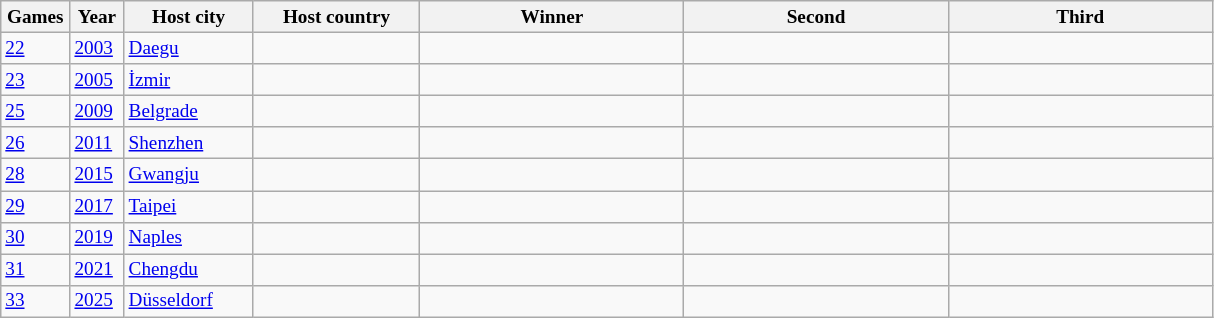<table class=wikitable style=font-size:80%;>
<tr>
<th width=40>Games</th>
<th width=30>Year</th>
<th width=80>Host city</th>
<th width=105>Host country</th>
<th width=170>Winner</th>
<th width=170>Second</th>
<th width=170>Third</th>
</tr>
<tr>
<td><a href='#'>22</a></td>
<td><a href='#'>2003</a></td>
<td><a href='#'>Daegu</a></td>
<td></td>
<td></td>
<td></td>
<td></td>
</tr>
<tr>
<td><a href='#'>23</a></td>
<td><a href='#'>2005</a></td>
<td><a href='#'>İzmir</a></td>
<td></td>
<td></td>
<td></td>
<td></td>
</tr>
<tr>
<td><a href='#'>25</a></td>
<td><a href='#'>2009</a></td>
<td><a href='#'>Belgrade</a></td>
<td></td>
<td></td>
<td></td>
<td></td>
</tr>
<tr>
<td><a href='#'>26</a></td>
<td><a href='#'>2011</a></td>
<td><a href='#'>Shenzhen</a></td>
<td></td>
<td></td>
<td></td>
<td></td>
</tr>
<tr>
<td><a href='#'>28</a></td>
<td><a href='#'>2015</a></td>
<td><a href='#'>Gwangju</a></td>
<td></td>
<td></td>
<td></td>
<td></td>
</tr>
<tr>
<td><a href='#'>29</a></td>
<td><a href='#'>2017</a></td>
<td><a href='#'>Taipei</a></td>
<td></td>
<td></td>
<td></td>
<td></td>
</tr>
<tr>
<td><a href='#'>30</a></td>
<td><a href='#'>2019</a></td>
<td><a href='#'>Naples</a></td>
<td></td>
<td></td>
<td></td>
<td></td>
</tr>
<tr>
<td><a href='#'>31</a></td>
<td><a href='#'>2021</a></td>
<td><a href='#'>Chengdu</a></td>
<td></td>
<td></td>
<td></td>
<td></td>
</tr>
<tr>
<td><a href='#'>33</a></td>
<td><a href='#'>2025</a></td>
<td><a href='#'>Düsseldorf</a></td>
<td></td>
<td></td>
<td></td>
<td></td>
</tr>
</table>
